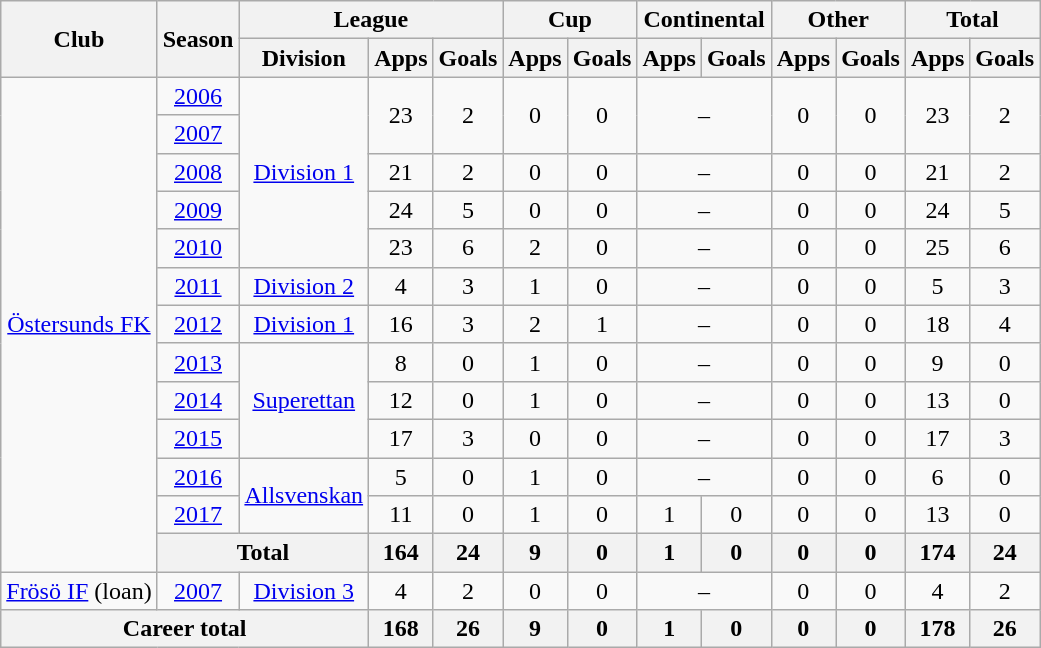<table class="wikitable" style="text-align: center">
<tr>
<th rowspan="2">Club</th>
<th rowspan="2">Season</th>
<th colspan="3">League</th>
<th colspan="2">Cup</th>
<th colspan="2">Continental</th>
<th colspan="2">Other</th>
<th colspan="2">Total</th>
</tr>
<tr>
<th>Division</th>
<th>Apps</th>
<th>Goals</th>
<th>Apps</th>
<th>Goals</th>
<th>Apps</th>
<th>Goals</th>
<th>Apps</th>
<th>Goals</th>
<th>Apps</th>
<th>Goals</th>
</tr>
<tr>
<td rowspan="13"><a href='#'>Östersunds FK</a></td>
<td><a href='#'>2006</a></td>
<td rowspan="5"><a href='#'>Division 1</a></td>
<td rowspan="2">23</td>
<td rowspan="2">2</td>
<td rowspan="2">0</td>
<td rowspan="2">0</td>
<td rowspan="2" colspan="2">–</td>
<td rowspan="2">0</td>
<td rowspan="2">0</td>
<td rowspan="2">23</td>
<td rowspan="2">2</td>
</tr>
<tr>
<td><a href='#'>2007</a></td>
</tr>
<tr>
<td><a href='#'>2008</a></td>
<td>21</td>
<td>2</td>
<td>0</td>
<td>0</td>
<td colspan="2">–</td>
<td>0</td>
<td>0</td>
<td>21</td>
<td>2</td>
</tr>
<tr>
<td><a href='#'>2009</a></td>
<td>24</td>
<td>5</td>
<td>0</td>
<td>0</td>
<td colspan="2">–</td>
<td>0</td>
<td>0</td>
<td>24</td>
<td>5</td>
</tr>
<tr>
<td><a href='#'>2010</a></td>
<td>23</td>
<td>6</td>
<td>2</td>
<td>0</td>
<td colspan="2">–</td>
<td>0</td>
<td>0</td>
<td>25</td>
<td>6</td>
</tr>
<tr>
<td><a href='#'>2011</a></td>
<td><a href='#'>Division 2</a></td>
<td>4</td>
<td>3</td>
<td>1</td>
<td>0</td>
<td colspan="2">–</td>
<td>0</td>
<td>0</td>
<td>5</td>
<td>3</td>
</tr>
<tr>
<td><a href='#'>2012</a></td>
<td><a href='#'>Division 1</a></td>
<td>16</td>
<td>3</td>
<td>2</td>
<td>1</td>
<td colspan="2">–</td>
<td>0</td>
<td>0</td>
<td>18</td>
<td>4</td>
</tr>
<tr>
<td><a href='#'>2013</a></td>
<td rowspan="3"><a href='#'>Superettan</a></td>
<td>8</td>
<td>0</td>
<td>1</td>
<td>0</td>
<td colspan="2">–</td>
<td>0</td>
<td>0</td>
<td>9</td>
<td>0</td>
</tr>
<tr>
<td><a href='#'>2014</a></td>
<td>12</td>
<td>0</td>
<td>1</td>
<td>0</td>
<td colspan="2">–</td>
<td>0</td>
<td>0</td>
<td>13</td>
<td>0</td>
</tr>
<tr>
<td><a href='#'>2015</a></td>
<td>17</td>
<td>3</td>
<td>0</td>
<td>0</td>
<td colspan="2">–</td>
<td>0</td>
<td>0</td>
<td>17</td>
<td>3</td>
</tr>
<tr>
<td><a href='#'>2016</a></td>
<td rowspan="2"><a href='#'>Allsvenskan</a></td>
<td>5</td>
<td>0</td>
<td>1</td>
<td>0</td>
<td colspan="2">–</td>
<td>0</td>
<td>0</td>
<td>6</td>
<td>0</td>
</tr>
<tr>
<td><a href='#'>2017</a></td>
<td>11</td>
<td>0</td>
<td>1</td>
<td>0</td>
<td>1</td>
<td>0</td>
<td>0</td>
<td>0</td>
<td>13</td>
<td>0</td>
</tr>
<tr>
<th colspan="2"><strong>Total</strong></th>
<th>164</th>
<th>24</th>
<th>9</th>
<th>0</th>
<th>1</th>
<th>0</th>
<th>0</th>
<th>0</th>
<th>174</th>
<th>24</th>
</tr>
<tr>
<td><a href='#'>Frösö IF</a> (loan)</td>
<td><a href='#'>2007</a></td>
<td><a href='#'>Division 3</a></td>
<td>4</td>
<td>2</td>
<td>0</td>
<td>0</td>
<td colspan="2">–</td>
<td>0</td>
<td>0</td>
<td>4</td>
<td>2</td>
</tr>
<tr>
<th colspan="3"><strong>Career total</strong></th>
<th>168</th>
<th>26</th>
<th>9</th>
<th>0</th>
<th>1</th>
<th>0</th>
<th>0</th>
<th>0</th>
<th>178</th>
<th>26</th>
</tr>
</table>
